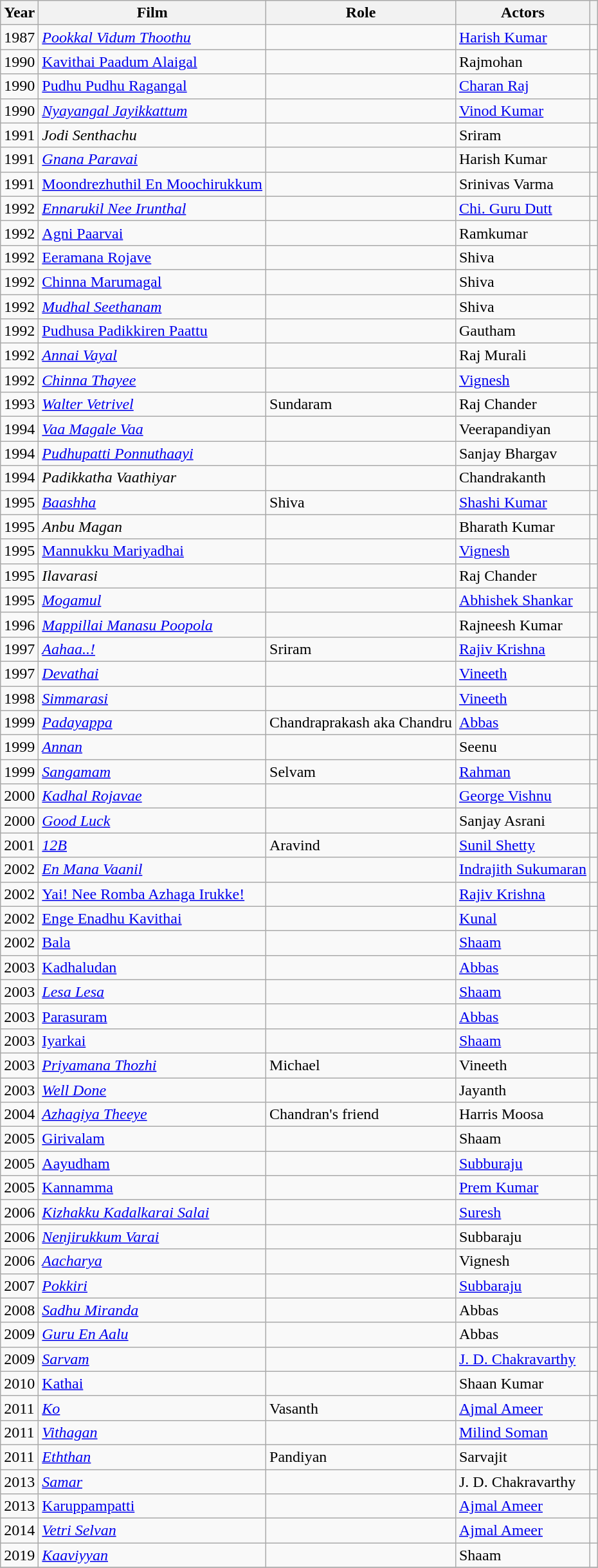<table class="wikitable">
<tr>
<th>Year</th>
<th>Film</th>
<th>Role</th>
<th>Actors</th>
<th class="unsortable"></th>
</tr>
<tr>
<td>1987</td>
<td><em><a href='#'>Pookkal Vidum Thoothu</a></em></td>
<td></td>
<td><a href='#'>Harish Kumar</a></td>
<td></td>
</tr>
<tr>
<td>1990</td>
<td><a href='#'>Kavithai Paadum Alaigal</a></td>
<td></td>
<td>Rajmohan</td>
<td></td>
</tr>
<tr>
<td>1990</td>
<td><a href='#'>Pudhu Pudhu Ragangal</a></td>
<td></td>
<td><a href='#'>Charan Raj</a></td>
<td></td>
</tr>
<tr>
<td>1990</td>
<td><em><a href='#'>Nyayangal Jayikkattum</a></em></td>
<td></td>
<td><a href='#'>Vinod Kumar</a></td>
<td></td>
</tr>
<tr>
<td>1991</td>
<td><em>Jodi Senthachu</em></td>
<td></td>
<td>Sriram</td>
<td></td>
</tr>
<tr>
<td>1991</td>
<td><em><a href='#'>Gnana Paravai</a></em></td>
<td></td>
<td>Harish Kumar</td>
<td></td>
</tr>
<tr>
<td>1991</td>
<td><a href='#'>Moondrezhuthil En Moochirukkum</a></td>
<td></td>
<td>Srinivas Varma</td>
<td></td>
</tr>
<tr>
<td>1992</td>
<td><em><a href='#'>Ennarukil Nee Irunthal</a></em></td>
<td></td>
<td><a href='#'>Chi. Guru Dutt</a></td>
<td></td>
</tr>
<tr>
<td>1992</td>
<td><a href='#'>Agni Paarvai</a></td>
<td></td>
<td>Ramkumar</td>
<td></td>
</tr>
<tr>
<td>1992</td>
<td><a href='#'>Eeramana Rojave</a></td>
<td></td>
<td>Shiva</td>
<td></td>
</tr>
<tr>
<td>1992</td>
<td><a href='#'>Chinna Marumagal</a></td>
<td></td>
<td>Shiva</td>
<td></td>
</tr>
<tr>
<td>1992</td>
<td><em><a href='#'>Mudhal Seethanam</a></em></td>
<td></td>
<td>Shiva</td>
<td></td>
</tr>
<tr>
<td>1992</td>
<td><a href='#'>Pudhusa Padikkiren Paattu</a></td>
<td></td>
<td>Gautham</td>
<td></td>
</tr>
<tr>
<td>1992</td>
<td><em><a href='#'>Annai Vayal</a></em></td>
<td></td>
<td>Raj Murali</td>
<td></td>
</tr>
<tr>
<td>1992</td>
<td><em><a href='#'>Chinna Thayee</a></em></td>
<td></td>
<td><a href='#'>Vignesh</a></td>
<td></td>
</tr>
<tr>
<td>1993</td>
<td><em><a href='#'>Walter Vetrivel</a></em></td>
<td>Sundaram</td>
<td>Raj Chander</td>
<td></td>
</tr>
<tr>
<td>1994</td>
<td><em><a href='#'>Vaa Magale Vaa</a></em></td>
<td></td>
<td>Veerapandiyan</td>
<td></td>
</tr>
<tr>
<td>1994</td>
<td><em><a href='#'>Pudhupatti Ponnuthaayi</a></em></td>
<td></td>
<td>Sanjay Bhargav</td>
<td></td>
</tr>
<tr>
<td>1994</td>
<td><em>Padikkatha Vaathiyar</em></td>
<td></td>
<td>Chandrakanth</td>
<td></td>
</tr>
<tr>
<td>1995</td>
<td><em><a href='#'>Baashha</a></em></td>
<td>Shiva</td>
<td><a href='#'>Shashi Kumar</a></td>
<td></td>
</tr>
<tr>
<td>1995</td>
<td><em>Anbu Magan</em></td>
<td></td>
<td>Bharath Kumar</td>
<td></td>
</tr>
<tr>
<td>1995</td>
<td><a href='#'>Mannukku Mariyadhai</a></td>
<td></td>
<td><a href='#'>Vignesh</a></td>
<td></td>
</tr>
<tr>
<td>1995</td>
<td><em>Ilavarasi</em></td>
<td></td>
<td>Raj Chander</td>
<td></td>
</tr>
<tr>
<td>1995</td>
<td><em><a href='#'>Mogamul</a></em></td>
<td></td>
<td><a href='#'>Abhishek Shankar</a></td>
<td></td>
</tr>
<tr>
<td>1996</td>
<td><em><a href='#'>Mappillai Manasu Poopola</a></em></td>
<td></td>
<td>Rajneesh Kumar</td>
<td></td>
</tr>
<tr>
<td>1997</td>
<td><em><a href='#'>Aahaa..!</a></em></td>
<td>Sriram</td>
<td><a href='#'>Rajiv Krishna</a></td>
<td></td>
</tr>
<tr>
<td>1997</td>
<td><em><a href='#'>Devathai</a></em></td>
<td></td>
<td><a href='#'>Vineeth</a></td>
<td></td>
</tr>
<tr>
<td>1998</td>
<td><em><a href='#'>Simmarasi</a></em></td>
<td></td>
<td><a href='#'>Vineeth</a></td>
<td></td>
</tr>
<tr>
<td>1999</td>
<td><em><a href='#'>Padayappa</a></em></td>
<td>Chandraprakash aka Chandru</td>
<td><a href='#'>Abbas</a></td>
<td></td>
</tr>
<tr>
<td>1999</td>
<td><em><a href='#'>Annan</a></em></td>
<td></td>
<td>Seenu</td>
<td></td>
</tr>
<tr>
<td>1999</td>
<td><em><a href='#'>Sangamam</a></em></td>
<td>Selvam</td>
<td><a href='#'>Rahman</a></td>
<td></td>
</tr>
<tr>
<td>2000</td>
<td><em><a href='#'>Kadhal Rojavae</a></em></td>
<td></td>
<td><a href='#'>George Vishnu</a></td>
<td></td>
</tr>
<tr>
<td>2000</td>
<td><em><a href='#'>Good Luck</a></em></td>
<td></td>
<td>Sanjay Asrani</td>
<td></td>
</tr>
<tr>
<td>2001</td>
<td><em><a href='#'>12B</a></em></td>
<td>Aravind</td>
<td><a href='#'>Sunil Shetty</a></td>
<td></td>
</tr>
<tr>
<td>2002</td>
<td><em><a href='#'>En Mana Vaanil</a></em></td>
<td></td>
<td><a href='#'>Indrajith Sukumaran</a></td>
<td></td>
</tr>
<tr>
<td>2002</td>
<td><a href='#'>Yai! Nee Romba Azhaga Irukke!</a></td>
<td></td>
<td><a href='#'>Rajiv Krishna</a></td>
<td></td>
</tr>
<tr>
<td>2002</td>
<td><a href='#'>Enge Enadhu Kavithai</a></td>
<td></td>
<td><a href='#'>Kunal</a></td>
<td></td>
</tr>
<tr>
<td>2002</td>
<td><a href='#'>Bala</a></td>
<td></td>
<td><a href='#'>Shaam</a></td>
<td></td>
</tr>
<tr>
<td>2003</td>
<td><a href='#'>Kadhaludan</a></td>
<td></td>
<td><a href='#'>Abbas</a></td>
<td></td>
</tr>
<tr>
<td>2003</td>
<td><em><a href='#'>Lesa Lesa</a></em></td>
<td></td>
<td><a href='#'>Shaam</a></td>
<td></td>
</tr>
<tr>
<td>2003</td>
<td><a href='#'>Parasuram</a></td>
<td></td>
<td><a href='#'>Abbas</a></td>
<td></td>
</tr>
<tr>
<td>2003</td>
<td><a href='#'>Iyarkai</a></td>
<td></td>
<td><a href='#'>Shaam</a></td>
<td></td>
</tr>
<tr>
<td>2003</td>
<td><em><a href='#'>Priyamana Thozhi</a></em></td>
<td>Michael</td>
<td>Vineeth</td>
<td></td>
</tr>
<tr>
<td>2003</td>
<td><em><a href='#'>Well Done</a></em></td>
<td></td>
<td>Jayanth</td>
<td></td>
</tr>
<tr>
<td>2004</td>
<td><em><a href='#'>Azhagiya Theeye</a></em></td>
<td>Chandran's friend</td>
<td>Harris Moosa</td>
<td></td>
</tr>
<tr>
<td>2005</td>
<td><a href='#'>Girivalam</a></td>
<td></td>
<td>Shaam</td>
<td></td>
</tr>
<tr>
<td>2005</td>
<td><a href='#'>Aayudham</a></td>
<td></td>
<td><a href='#'>Subburaju</a></td>
<td></td>
</tr>
<tr>
<td>2005</td>
<td><a href='#'>Kannamma</a></td>
<td></td>
<td><a href='#'>Prem Kumar</a></td>
<td></td>
</tr>
<tr>
<td>2006</td>
<td><em><a href='#'>Kizhakku Kadalkarai Salai</a></em></td>
<td></td>
<td><a href='#'>Suresh</a></td>
<td></td>
</tr>
<tr>
<td>2006</td>
<td><em><a href='#'>Nenjirukkum Varai</a></em></td>
<td></td>
<td>Subbaraju</td>
<td></td>
</tr>
<tr>
<td>2006</td>
<td><em><a href='#'>Aacharya</a></em></td>
<td></td>
<td>Vignesh</td>
<td></td>
</tr>
<tr>
<td>2007</td>
<td><em><a href='#'>Pokkiri</a></em></td>
<td></td>
<td><a href='#'>Subbaraju</a></td>
<td></td>
</tr>
<tr>
<td>2008</td>
<td><em><a href='#'>Sadhu Miranda</a></em></td>
<td></td>
<td>Abbas</td>
<td></td>
</tr>
<tr>
<td>2009</td>
<td><em><a href='#'>Guru En Aalu</a></em></td>
<td></td>
<td>Abbas</td>
<td></td>
</tr>
<tr>
<td>2009</td>
<td><em><a href='#'>Sarvam</a></em></td>
<td></td>
<td><a href='#'>J. D. Chakravarthy</a></td>
<td></td>
</tr>
<tr>
<td>2010</td>
<td><a href='#'>Kathai</a></td>
<td></td>
<td>Shaan Kumar</td>
<td></td>
</tr>
<tr>
<td>2011</td>
<td><em><a href='#'>Ko</a></em></td>
<td>Vasanth</td>
<td><a href='#'>Ajmal Ameer</a></td>
<td></td>
</tr>
<tr>
<td>2011</td>
<td><em><a href='#'>Vithagan</a></em></td>
<td></td>
<td><a href='#'>Milind Soman</a></td>
<td></td>
</tr>
<tr>
<td>2011</td>
<td><em><a href='#'>Eththan</a></em></td>
<td>Pandiyan</td>
<td>Sarvajit</td>
<td></td>
</tr>
<tr>
<td>2013</td>
<td><em><a href='#'>Samar</a></em></td>
<td></td>
<td>J. D. Chakravarthy</td>
<td></td>
</tr>
<tr>
<td>2013</td>
<td><a href='#'>Karuppampatti</a></td>
<td></td>
<td><a href='#'>Ajmal Ameer</a></td>
<td></td>
</tr>
<tr>
<td>2014</td>
<td><em><a href='#'>Vetri Selvan</a></em></td>
<td></td>
<td><a href='#'>Ajmal Ameer</a></td>
<td></td>
</tr>
<tr>
<td>2019</td>
<td><em><a href='#'>Kaaviyyan</a></em></td>
<td></td>
<td>Shaam</td>
<td></td>
</tr>
<tr>
</tr>
</table>
